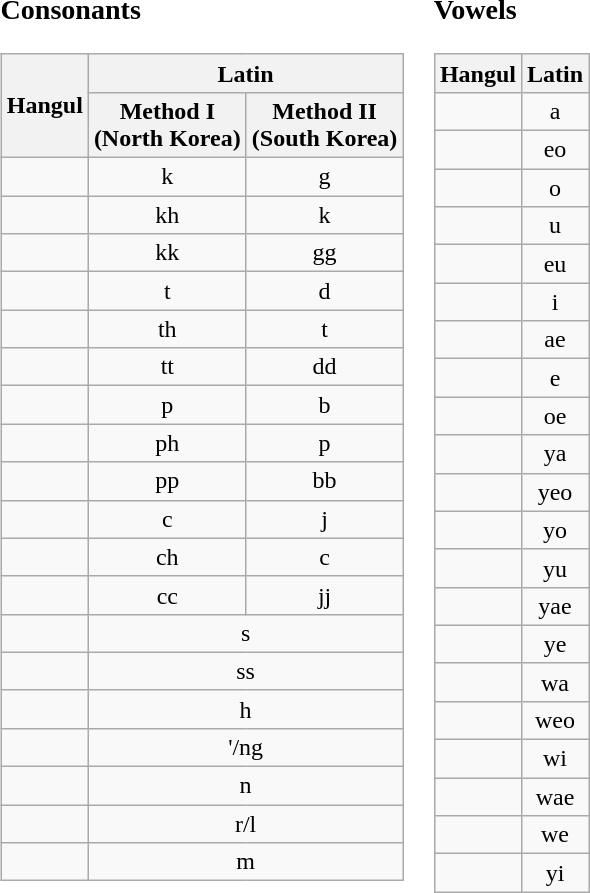<table>
<tr>
<td style="vertical-align:top"><br><h3>Consonants</h3><table class="wikitable" style="text-align: center">
<tr>
<th rowspan="2">Hangul</th>
<th colspan="2">Latin</th>
</tr>
<tr>
<th>Method I<br><span>(North Korea)</span></th>
<th>Method II<br><span>(South Korea)</span></th>
</tr>
<tr>
<td></td>
<td>k</td>
<td>g</td>
</tr>
<tr>
<td></td>
<td>kh</td>
<td>k</td>
</tr>
<tr>
<td></td>
<td>kk</td>
<td>gg</td>
</tr>
<tr>
<td></td>
<td>t</td>
<td>d</td>
</tr>
<tr>
<td></td>
<td>th</td>
<td>t</td>
</tr>
<tr>
<td></td>
<td>tt</td>
<td>dd</td>
</tr>
<tr>
<td></td>
<td>p</td>
<td>b</td>
</tr>
<tr>
<td></td>
<td>ph</td>
<td>p</td>
</tr>
<tr>
<td></td>
<td>pp</td>
<td>bb</td>
</tr>
<tr>
<td></td>
<td>c</td>
<td>j</td>
</tr>
<tr>
<td></td>
<td>ch</td>
<td>c</td>
</tr>
<tr>
<td></td>
<td>cc</td>
<td>jj</td>
</tr>
<tr>
<td></td>
<td colspan="2">s</td>
</tr>
<tr>
<td></td>
<td colspan="2">ss</td>
</tr>
<tr>
<td></td>
<td colspan="2">h</td>
</tr>
<tr>
<td></td>
<td colspan="2">'/ng</td>
</tr>
<tr>
<td></td>
<td colspan="2">n</td>
</tr>
<tr>
<td></td>
<td colspan="2">r/l</td>
</tr>
<tr>
<td></td>
<td colspan="2">m</td>
</tr>
</table>
</td>
<td style="vertical-align:top"><br><h3>Vowels</h3><table class="wikitable" style="text-align: center">
<tr>
<th>Hangul</th>
<th>Latin</th>
</tr>
<tr>
<td></td>
<td>a</td>
</tr>
<tr>
<td></td>
<td>eo</td>
</tr>
<tr>
<td></td>
<td>o</td>
</tr>
<tr>
<td></td>
<td>u</td>
</tr>
<tr>
<td></td>
<td>eu</td>
</tr>
<tr>
<td></td>
<td>i</td>
</tr>
<tr>
<td></td>
<td>ae</td>
</tr>
<tr>
<td></td>
<td>e</td>
</tr>
<tr>
<td></td>
<td>oe</td>
</tr>
<tr>
<td></td>
<td>ya</td>
</tr>
<tr>
<td></td>
<td>yeo</td>
</tr>
<tr>
<td></td>
<td>yo</td>
</tr>
<tr>
<td></td>
<td>yu</td>
</tr>
<tr>
<td></td>
<td>yae</td>
</tr>
<tr>
<td></td>
<td>ye</td>
</tr>
<tr>
<td></td>
<td>wa</td>
</tr>
<tr>
<td></td>
<td>weo</td>
</tr>
<tr>
<td></td>
<td>wi</td>
</tr>
<tr>
<td></td>
<td>wae</td>
</tr>
<tr>
<td></td>
<td>we</td>
</tr>
<tr>
<td></td>
<td>yi</td>
</tr>
</table>
</td>
</tr>
</table>
